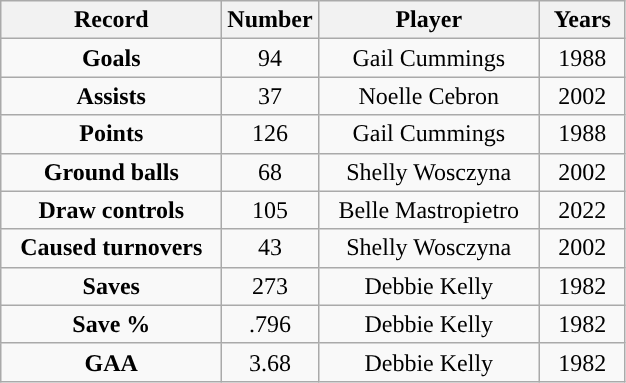<table class="wikitable">
<tr>
<th style="width:140px; ">Record</th>
<th style="width:35px; ">Number</th>
<th style="width:140px; ">Player</th>
<th style="width:50px; ">Years</th>
</tr>
<tr style="text-align:center;">
<td><strong>Goals</strong></td>
<td>94</td>
<td>Gail Cummings</td>
<td>1988</td>
</tr>
<tr style="text-align:center;">
<td><strong>Assists</strong></td>
<td>37</td>
<td>Noelle Cebron</td>
<td>2002</td>
</tr>
<tr style="text-align:center;">
<td><strong>Points</strong></td>
<td>126</td>
<td>Gail Cummings</td>
<td>1988</td>
</tr>
<tr style="text-align:center;">
<td><strong>Ground balls</strong></td>
<td>68</td>
<td>Shelly Wosczyna</td>
<td>2002</td>
</tr>
<tr style="text-align:center;">
<td><strong>Draw controls</strong></td>
<td>105</td>
<td>Belle Mastropietro</td>
<td>2022</td>
</tr>
<tr style="text-align:center;">
<td><strong>Caused turnovers</strong></td>
<td>43</td>
<td>Shelly Wosczyna</td>
<td>2002</td>
</tr>
<tr style="text-align:center;">
<td><strong>Saves</strong></td>
<td>273</td>
<td>Debbie Kelly</td>
<td>1982</td>
</tr>
<tr style="text-align:center;">
<td><strong>Save %</strong></td>
<td>.796</td>
<td>Debbie Kelly</td>
<td>1982</td>
</tr>
<tr style="text-align:center;">
<td><strong>GAA</strong></td>
<td>3.68</td>
<td>Debbie Kelly</td>
<td>1982</td>
</tr>
</table>
